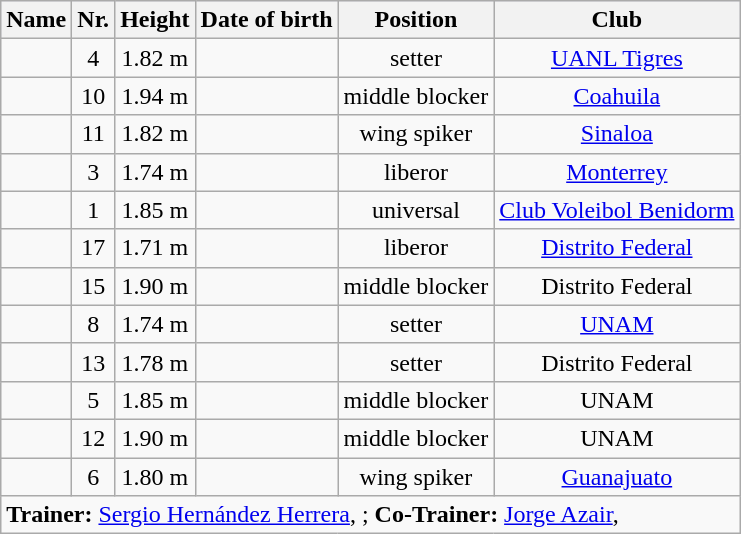<table class="wikitable sortable" style="margin-bottom:0">
<tr style="text-align:center; background:lavender;">
<th>Name</th>
<th>Nr.</th>
<th>Height</th>
<th>Date of birth</th>
<th>Position</th>
<th>Club</th>
</tr>
<tr style="text-align:center;">
<td align="left"></td>
<td>4</td>
<td>1.82 m</td>
<td></td>
<td>setter</td>
<td><a href='#'>UANL Tigres</a></td>
</tr>
<tr style="text-align:center;">
<td align="left"></td>
<td>10</td>
<td>1.94 m</td>
<td></td>
<td>middle blocker</td>
<td><a href='#'>Coahuila</a></td>
</tr>
<tr style="text-align:center;">
<td align="left"></td>
<td>11</td>
<td>1.82 m</td>
<td></td>
<td>wing spiker</td>
<td><a href='#'>Sinaloa</a></td>
</tr>
<tr style="text-align:center;">
<td align="left"></td>
<td>3</td>
<td>1.74 m</td>
<td></td>
<td>liberor</td>
<td><a href='#'>Monterrey</a></td>
</tr>
<tr style="text-align:center;">
<td align="left"></td>
<td>1</td>
<td>1.85 m</td>
<td></td>
<td>universal</td>
<td><a href='#'>Club Voleibol Benidorm</a></td>
</tr>
<tr style="text-align:center;">
<td align="left"></td>
<td>17</td>
<td>1.71 m</td>
<td></td>
<td>liberor</td>
<td><a href='#'>Distrito Federal</a></td>
</tr>
<tr style="text-align:center;">
<td align="left"></td>
<td>15</td>
<td>1.90 m</td>
<td></td>
<td>middle blocker</td>
<td>Distrito Federal</td>
</tr>
<tr style="text-align:center;">
<td align="left"></td>
<td>8</td>
<td>1.74 m</td>
<td></td>
<td>setter</td>
<td><a href='#'>UNAM</a></td>
</tr>
<tr style="text-align:center;">
<td align="left"></td>
<td>13</td>
<td>1.78 m</td>
<td></td>
<td>setter</td>
<td>Distrito Federal</td>
</tr>
<tr style="text-align:center;">
<td align="left"></td>
<td>5</td>
<td>1.85 m</td>
<td></td>
<td>middle blocker</td>
<td>UNAM</td>
</tr>
<tr style="text-align:center;">
<td align="left"></td>
<td>12</td>
<td>1.90 m</td>
<td></td>
<td>middle blocker</td>
<td>UNAM</td>
</tr>
<tr style="text-align:center;">
<td align="left"></td>
<td>6</td>
<td>1.80 m</td>
<td></td>
<td>wing spiker</td>
<td><a href='#'>Guanajuato</a></td>
</tr>
<tr class="sortbottom">
<td colspan="6"><strong>Trainer:</strong> <a href='#'>Sergio Hernández Herrera</a>, ; <strong>Co-Trainer:</strong> <a href='#'>Jorge Azair</a>, </td>
</tr>
</table>
